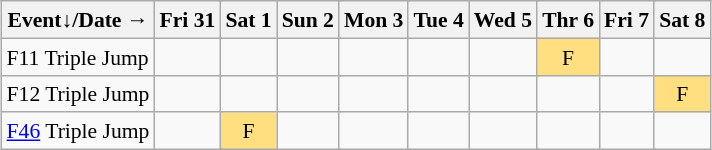<table class="wikitable" style="margin:0.5em auto; font-size:90%; line-height:1.25em;">
<tr align="center">
<th>Event↓/Date →</th>
<th colspan=2>Fri 31</th>
<th colspan=2>Sat 1</th>
<th colspan=2>Sun 2</th>
<th colspan=2>Mon 3</th>
<th colspan=2>Tue 4</th>
<th colspan=2>Wed 5</th>
<th colspan=2>Thr 6</th>
<th colspan=2>Fri 7</th>
<th colspan=2>Sat 8</th>
</tr>
<tr align="center">
<td align="left">F11 Triple Jump</td>
<td colspan=2></td>
<td colspan=2></td>
<td colspan=2></td>
<td colspan=2></td>
<td colspan=2></td>
<td colspan=2></td>
<td colspan=2 bgcolor="#FFDF80">F</td>
<td colspan=2></td>
<td></td>
</tr>
<tr align="center">
<td align="left">F12 Triple Jump</td>
<td colspan=2></td>
<td colspan=2></td>
<td colspan=2></td>
<td colspan=2></td>
<td colspan=2></td>
<td colspan=2></td>
<td colspan=2></td>
<td colspan=2></td>
<td colspan=2 bgcolor="#FFDF80">F</td>
</tr>
<tr align="center">
<td align="left"><a href='#'>F46</a> Triple Jump</td>
<td colspan=2></td>
<td colspan=2 bgcolor="#FFDF80">F</td>
<td colspan=2></td>
<td colspan=2></td>
<td colspan=2></td>
<td colspan=2></td>
<td colspan=2></td>
<td colspan=2></td>
<td></td>
</tr>
</table>
